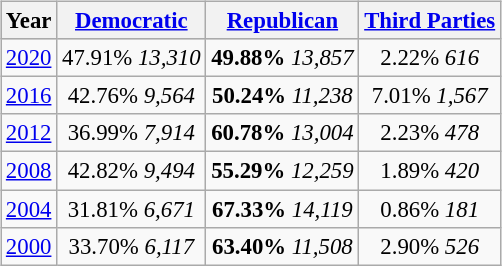<table class="wikitable"  style="float:right; margin:1em; font-size:95%;">
<tr style="background:lightgrey;">
<th>Year</th>
<th><a href='#'>Democratic</a></th>
<th><a href='#'>Republican</a></th>
<th><a href='#'>Third Parties</a></th>
</tr>
<tr>
<td align="center" ><a href='#'>2020</a></td>
<td align="center" >47.91% <em>13,310</em></td>
<td align="center" ><strong>49.88%</strong> <em>13,857</em></td>
<td align="center" >2.22% <em>616</em></td>
</tr>
<tr>
<td align="center" ><a href='#'>2016</a></td>
<td align="center" >42.76% <em>9,564</em></td>
<td align="center" ><strong>50.24%</strong> <em>11,238</em></td>
<td align="center" >7.01% <em>1,567</em></td>
</tr>
<tr>
<td align="center" ><a href='#'>2012</a></td>
<td align="center" >36.99% <em>7,914</em></td>
<td align="center" ><strong>60.78%</strong> <em>13,004</em></td>
<td align="center" >2.23% <em>478</em></td>
</tr>
<tr>
<td align="center" ><a href='#'>2008</a></td>
<td align="center" >42.82% <em>9,494</em></td>
<td align="center" ><strong>55.29%</strong> <em>12,259</em></td>
<td align="center" >1.89% <em>420</em></td>
</tr>
<tr>
<td align="center" ><a href='#'>2004</a></td>
<td align="center" >31.81% <em>6,671</em></td>
<td align="center" ><strong>67.33%</strong> <em>14,119</em></td>
<td align="center" >0.86% <em>181</em></td>
</tr>
<tr>
<td align="center" ><a href='#'>2000</a></td>
<td align="center" >33.70% <em>6,117</em></td>
<td align="center" ><strong>63.40%</strong> <em>11,508</em></td>
<td align="center" >2.90% <em>526</em></td>
</tr>
</table>
